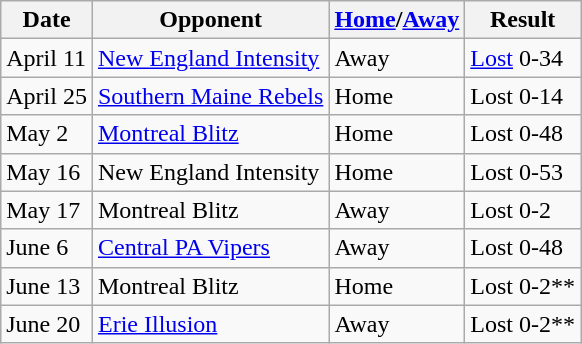<table class="wikitable">
<tr>
<th>Date</th>
<th>Opponent</th>
<th><a href='#'>Home</a>/<a href='#'>Away</a></th>
<th>Result</th>
</tr>
<tr>
<td>April 11</td>
<td><a href='#'>New England Intensity</a></td>
<td>Away</td>
<td><a href='#'>Lost</a> 0-34</td>
</tr>
<tr>
<td>April 25</td>
<td><a href='#'>Southern Maine Rebels</a></td>
<td>Home</td>
<td>Lost 0-14</td>
</tr>
<tr>
<td>May 2</td>
<td><a href='#'>Montreal Blitz</a></td>
<td>Home</td>
<td>Lost 0-48</td>
</tr>
<tr>
<td>May 16</td>
<td>New England Intensity</td>
<td>Home</td>
<td>Lost 0-53</td>
</tr>
<tr>
<td>May 17</td>
<td>Montreal Blitz</td>
<td>Away</td>
<td>Lost 0-2</td>
</tr>
<tr>
<td>June 6</td>
<td><a href='#'>Central PA Vipers</a></td>
<td>Away</td>
<td>Lost 0-48</td>
</tr>
<tr>
<td>June 13</td>
<td>Montreal Blitz</td>
<td>Home</td>
<td>Lost 0-2**</td>
</tr>
<tr>
<td>June 20</td>
<td><a href='#'>Erie Illusion</a></td>
<td>Away</td>
<td>Lost 0-2**</td>
</tr>
</table>
